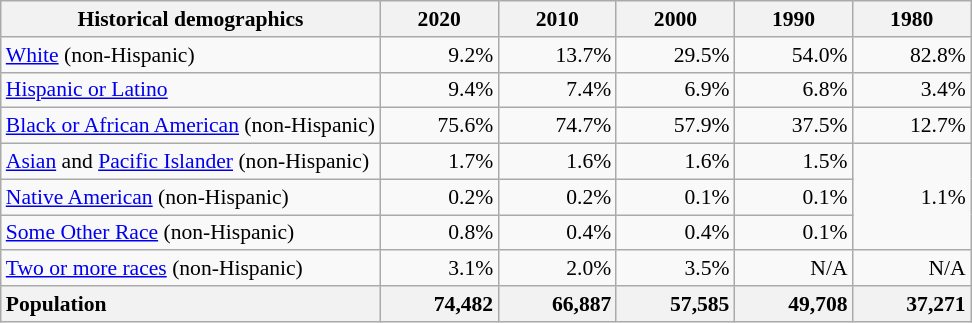<table class="wikitable" style="font-size: 90%; text-align: right;">
<tr>
<th>Historical demographics</th>
<th style="width: 5em;">2020</th>
<th style="width: 5em;">2010</th>
<th style="width: 5em;">2000</th>
<th style="width: 5em;">1990</th>
<th style="width: 5em;">1980</th>
</tr>
<tr>
<td style="text-align:left"><a href='#'>White</a> (non-Hispanic)</td>
<td>9.2%</td>
<td>13.7%</td>
<td>29.5%</td>
<td>54.0%</td>
<td>82.8%</td>
</tr>
<tr>
<td style="text-align:left"><a href='#'>Hispanic or Latino</a></td>
<td>9.4%</td>
<td>7.4%</td>
<td>6.9%</td>
<td>6.8%</td>
<td>3.4%</td>
</tr>
<tr>
<td style="text-align:left"><a href='#'>Black or African American</a> (non-Hispanic)</td>
<td>75.6%</td>
<td>74.7%</td>
<td>57.9%</td>
<td>37.5%</td>
<td>12.7%</td>
</tr>
<tr>
<td style="text-align:left"><a href='#'>Asian</a> and <a href='#'>Pacific Islander</a> (non-Hispanic)</td>
<td>1.7%</td>
<td>1.6%</td>
<td>1.6%</td>
<td>1.5%</td>
<td rowspan="3">1.1%</td>
</tr>
<tr>
<td style="text-align:left"><a href='#'>Native American</a> (non-Hispanic)</td>
<td>0.2%</td>
<td>0.2%</td>
<td>0.1%</td>
<td>0.1%</td>
</tr>
<tr>
<td style="text-align:left"><a href='#'>Some Other Race</a> (non-Hispanic)</td>
<td>0.8%</td>
<td>0.4%</td>
<td>0.4%</td>
<td>0.1%</td>
</tr>
<tr>
<td style="text-align:left"><a href='#'>Two or more races</a> (non-Hispanic)</td>
<td>3.1%</td>
<td>2.0%</td>
<td>3.5%</td>
<td>N/A</td>
<td>N/A</td>
</tr>
<tr>
<th style="text-align:left">Population</th>
<th style="text-align:right">74,482</th>
<th style="text-align:right">66,887</th>
<th style="text-align:right">57,585</th>
<th style="text-align:right">49,708</th>
<th style="text-align:right">37,271</th>
</tr>
</table>
